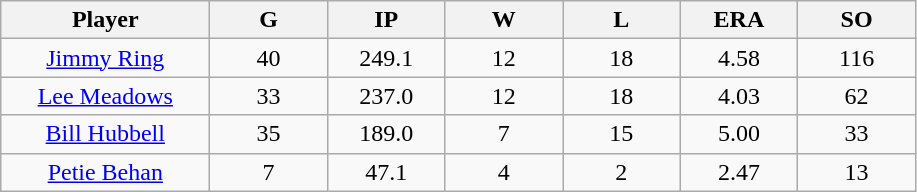<table class="wikitable sortable">
<tr>
<th bgcolor="#DDDDFF" width="16%">Player</th>
<th bgcolor="#DDDDFF" width="9%">G</th>
<th bgcolor="#DDDDFF" width="9%">IP</th>
<th bgcolor="#DDDDFF" width="9%">W</th>
<th bgcolor="#DDDDFF" width="9%">L</th>
<th bgcolor="#DDDDFF" width="9%">ERA</th>
<th bgcolor="#DDDDFF" width="9%">SO</th>
</tr>
<tr align="center">
<td><a href='#'>Jimmy Ring</a></td>
<td>40</td>
<td>249.1</td>
<td>12</td>
<td>18</td>
<td>4.58</td>
<td>116</td>
</tr>
<tr align="center">
<td><a href='#'>Lee Meadows</a></td>
<td>33</td>
<td>237.0</td>
<td>12</td>
<td>18</td>
<td>4.03</td>
<td>62</td>
</tr>
<tr align="center">
<td><a href='#'>Bill Hubbell</a></td>
<td>35</td>
<td>189.0</td>
<td>7</td>
<td>15</td>
<td>5.00</td>
<td>33</td>
</tr>
<tr align="center">
<td><a href='#'>Petie Behan</a></td>
<td>7</td>
<td>47.1</td>
<td>4</td>
<td>2</td>
<td>2.47</td>
<td>13</td>
</tr>
</table>
